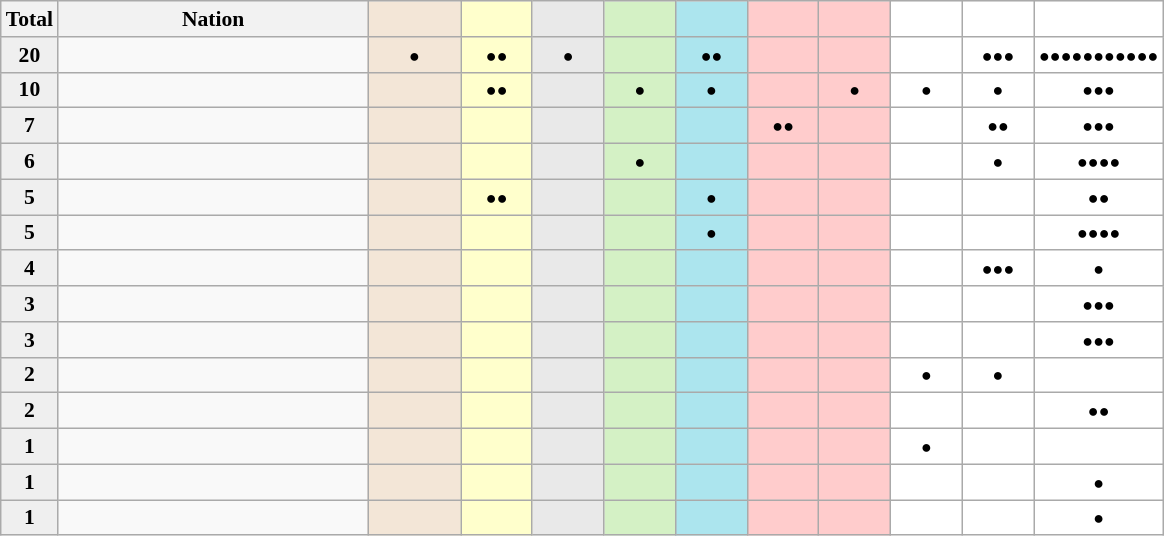<table class="sortable wikitable" style="font-size:90%">
<tr>
<th width="30">Total</th>
<th width="200">Nation</th>
<th width="55" style="background:#F3E6D7;"></th>
<th width="41" style="background:#ffc;"></th>
<th width="41" style="background:#E9E9E9;"></th>
<th width="41" style="background:#D4F1C5;"></th>
<th width="41" style="background:#ACE5EE;"></th>
<th width="41" style="background:#ffcccc;"></th>
<th width="41" style="background:#ffcccc;"></th>
<th width="41" style="background:#fff;"></th>
<th width="41" style="background:#fff;"></th>
<th width="41" style="background:#fff;"></th>
</tr>
<tr align="center">
<td style="background:#efefef;"><strong>20</strong></td>
<td align="left"></td>
<td style="background:#F3E6D7;"> <small>●</small></td>
<td style="background:#ffc;"> <small>●●</small></td>
<td style="background:#E9E9E9;"> <small>●</small></td>
<td style="background:#D4F1C5;"> <small> </small></td>
<td style="background:#ACE5EE;"> <small>●●</small></td>
<td style="background:#ffcccc;"> <small> </small></td>
<td style="background:#ffcccc;"> <small> </small></td>
<td style="background:#fff;"> <small> </small></td>
<td style="background:#fff;"> <small>●●●</small></td>
<td style="background:#fff;"> <small>●●●●●●●●●●●</small></td>
</tr>
<tr align="center">
<td style="background:#efefef;"><strong>10</strong></td>
<td align="left"></td>
<td style="background:#F3E6D7;"> <small> </small></td>
<td style="background:#ffc;"> <small>●●</small></td>
<td style="background:#E9E9E9;"> <small> </small></td>
<td style="background:#D4F1C5;"> <small>●</small></td>
<td style="background:#ACE5EE;"> <small>●</small></td>
<td style="background:#ffcccc;"> <small> </small></td>
<td style="background:#ffcccc;"> <small>●</small></td>
<td style="background:#fff;"> <small>●</small></td>
<td style="background:#fff;"> <small>●</small></td>
<td style="background:#fff;"> <small>●●●</small></td>
</tr>
<tr align="center">
<td style="background:#efefef;"><strong>7</strong></td>
<td align="left"></td>
<td style="background:#F3E6D7;"> <small> </small></td>
<td style="background:#ffc;"> <small> </small></td>
<td style="background:#E9E9E9;"> <small> </small></td>
<td style="background:#D4F1C5;"> <small> </small></td>
<td style="background:#ACE5EE;"> <small> </small></td>
<td style="background:#ffcccc;"> <small>●●</small></td>
<td style="background:#ffcccc;"> <small> </small></td>
<td style="background:#fff;"> <small> </small></td>
<td style="background:#fff;"> <small>●●</small></td>
<td style="background:#fff;"> <small>●●●</small></td>
</tr>
<tr align="center">
<td style="background:#efefef;"><strong>6</strong></td>
<td align="left"></td>
<td style="background:#F3E6D7;"> <small> </small></td>
<td style="background:#ffc;"> <small> </small></td>
<td style="background:#E9E9E9;"> <small> </small></td>
<td style="background:#D4F1C5;"> <small>●</small></td>
<td style="background:#ACE5EE;"> <small> </small></td>
<td style="background:#ffcccc;"> <small> </small></td>
<td style="background:#ffcccc;"> <small> </small></td>
<td style="background:#fff;"> <small> </small></td>
<td style="background:#fff;"> <small>●</small></td>
<td style="background:#fff;"> <small>●●●●</small></td>
</tr>
<tr align="center">
<td style="background:#efefef;"><strong>5</strong></td>
<td align="left"></td>
<td style="background:#F3E6D7;"> <small> </small></td>
<td style="background:#ffc;"> <small>●●</small></td>
<td style="background:#E9E9E9;"> <small> </small></td>
<td style="background:#D4F1C5;"> <small> </small></td>
<td style="background:#ACE5EE;"> <small>●</small></td>
<td style="background:#ffcccc;"> <small> </small></td>
<td style="background:#ffcccc;"> <small> </small></td>
<td style="background:#fff;"> <small> </small></td>
<td style="background:#fff;"> <small> </small></td>
<td style="background:#fff;"> <small>●●</small></td>
</tr>
<tr align="center">
<td style="background:#efefef;"><strong>5</strong></td>
<td align="left"></td>
<td style="background:#F3E6D7;"> <small> </small></td>
<td style="background:#ffc;"> <small> </small></td>
<td style="background:#E9E9E9;"> <small> </small></td>
<td style="background:#D4F1C5;"> <small> </small></td>
<td style="background:#ACE5EE;"> <small>●</small></td>
<td style="background:#ffcccc;"> <small> </small></td>
<td style="background:#ffcccc;"> <small> </small></td>
<td style="background:#fff;"> <small> </small></td>
<td style="background:#fff;"> <small> </small></td>
<td style="background:#fff;"> <small>●●●●</small></td>
</tr>
<tr align="center">
<td style="background:#efefef;"><strong>4</strong></td>
<td align="left"></td>
<td style="background:#F3E6D7;"> <small> </small></td>
<td style="background:#ffc;"> <small> </small></td>
<td style="background:#E9E9E9;"> <small> </small></td>
<td style="background:#D4F1C5;"> <small> </small></td>
<td style="background:#ACE5EE;"> <small> </small></td>
<td style="background:#ffcccc;"> <small> </small></td>
<td style="background:#ffcccc;"> <small> </small></td>
<td style="background:#fff;"> <small> </small></td>
<td style="background:#fff;"> <small>●●●</small></td>
<td style="background:#fff;"> <small>●</small></td>
</tr>
<tr align="center">
<td style="background:#efefef;"><strong>3</strong></td>
<td align="left"></td>
<td style="background:#F3E6D7;"> <small> </small></td>
<td style="background:#ffc;"> <small> </small></td>
<td style="background:#E9E9E9;"> <small> </small></td>
<td style="background:#D4F1C5;"> <small> </small></td>
<td style="background:#ACE5EE;"> <small> </small></td>
<td style="background:#ffcccc;"> <small> </small></td>
<td style="background:#ffcccc;"> <small> </small></td>
<td style="background:#fff;"> <small> </small></td>
<td style="background:#fff;"> <small> </small></td>
<td style="background:#fff;"> <small>●●●</small></td>
</tr>
<tr align="center">
<td style="background:#efefef;"><strong>3</strong></td>
<td align="left"></td>
<td style="background:#F3E6D7;"> <small> </small></td>
<td style="background:#ffc;"> <small> </small></td>
<td style="background:#E9E9E9;"> <small> </small></td>
<td style="background:#D4F1C5;"> <small> </small></td>
<td style="background:#ACE5EE;"> <small> </small></td>
<td style="background:#ffcccc;"> <small> </small></td>
<td style="background:#ffcccc;"> <small> </small></td>
<td style="background:#fff;"> <small> </small></td>
<td style="background:#fff;"> <small> </small></td>
<td style="background:#fff;"> <small>●●●</small></td>
</tr>
<tr align="center">
<td style="background:#efefef;"><strong>2</strong></td>
<td align="left"></td>
<td style="background:#F3E6D7;"> <small> </small></td>
<td style="background:#ffc;"> <small> </small></td>
<td style="background:#E9E9E9;"> <small> </small></td>
<td style="background:#D4F1C5;"> <small> </small></td>
<td style="background:#ACE5EE;"> <small> </small></td>
<td style="background:#ffcccc;"> <small> </small></td>
<td style="background:#ffcccc;"> <small> </small></td>
<td style="background:#fff;"> <small>●</small></td>
<td style="background:#fff;"> <small>●</small></td>
<td style="background:#fff;"> <small></small></td>
</tr>
<tr align="center">
<td style="background:#efefef;"><strong>2</strong></td>
<td align="left"></td>
<td style="background:#F3E6D7;"> <small> </small></td>
<td style="background:#ffc;"> <small> </small></td>
<td style="background:#E9E9E9;"> <small> </small></td>
<td style="background:#D4F1C5;"> <small> </small></td>
<td style="background:#ACE5EE;"> <small> </small></td>
<td style="background:#ffcccc;"> <small> </small></td>
<td style="background:#ffcccc;"> <small> </small></td>
<td style="background:#fff;"> <small> </small></td>
<td style="background:#fff;"> <small> </small></td>
<td style="background:#fff;"> <small>●●</small></td>
</tr>
<tr align="center">
<td style="background:#efefef;"><strong>1</strong></td>
<td align="left"></td>
<td style="background:#F3E6D7;"> <small> </small></td>
<td style="background:#ffc;"> <small> </small></td>
<td style="background:#E9E9E9;"> <small> </small></td>
<td style="background:#D4F1C5;"> <small> </small></td>
<td style="background:#ACE5EE;"> <small> </small></td>
<td style="background:#ffcccc;"> <small> </small></td>
<td style="background:#ffcccc;"> <small> </small></td>
<td style="background:#fff;"> <small>●</small></td>
<td style="background:#fff;"> <small> </small></td>
<td style="background:#fff;"> <small> </small></td>
</tr>
<tr align="center">
<td style="background:#efefef;"><strong>1</strong></td>
<td align="left"></td>
<td style="background:#F3E6D7;"> <small> </small></td>
<td style="background:#ffc;"> <small> </small></td>
<td style="background:#E9E9E9;"> <small> </small></td>
<td style="background:#D4F1C5;"> <small> </small></td>
<td style="background:#ACE5EE;"> <small> </small></td>
<td style="background:#ffcccc;"> <small> </small></td>
<td style="background:#ffcccc;"> <small> </small></td>
<td style="background:#fff;"> <small> </small></td>
<td style="background:#fff;"> <small> </small></td>
<td style="background:#fff;"> <small>●</small></td>
</tr>
<tr align="center">
<td style="background:#efefef;"><strong>1</strong></td>
<td align="left"></td>
<td style="background:#F3E6D7;"> <small> </small></td>
<td style="background:#ffc;"> <small> </small></td>
<td style="background:#E9E9E9;"> <small> </small></td>
<td style="background:#D4F1C5;"> <small> </small></td>
<td style="background:#ACE5EE;"> <small> </small></td>
<td style="background:#ffcccc;"> <small> </small></td>
<td style="background:#ffcccc;"> <small> </small></td>
<td style="background:#fff;"> <small> </small></td>
<td style="background:#fff;"> <small> </small></td>
<td style="background:#fff;"> <small>●</small></td>
</tr>
</table>
